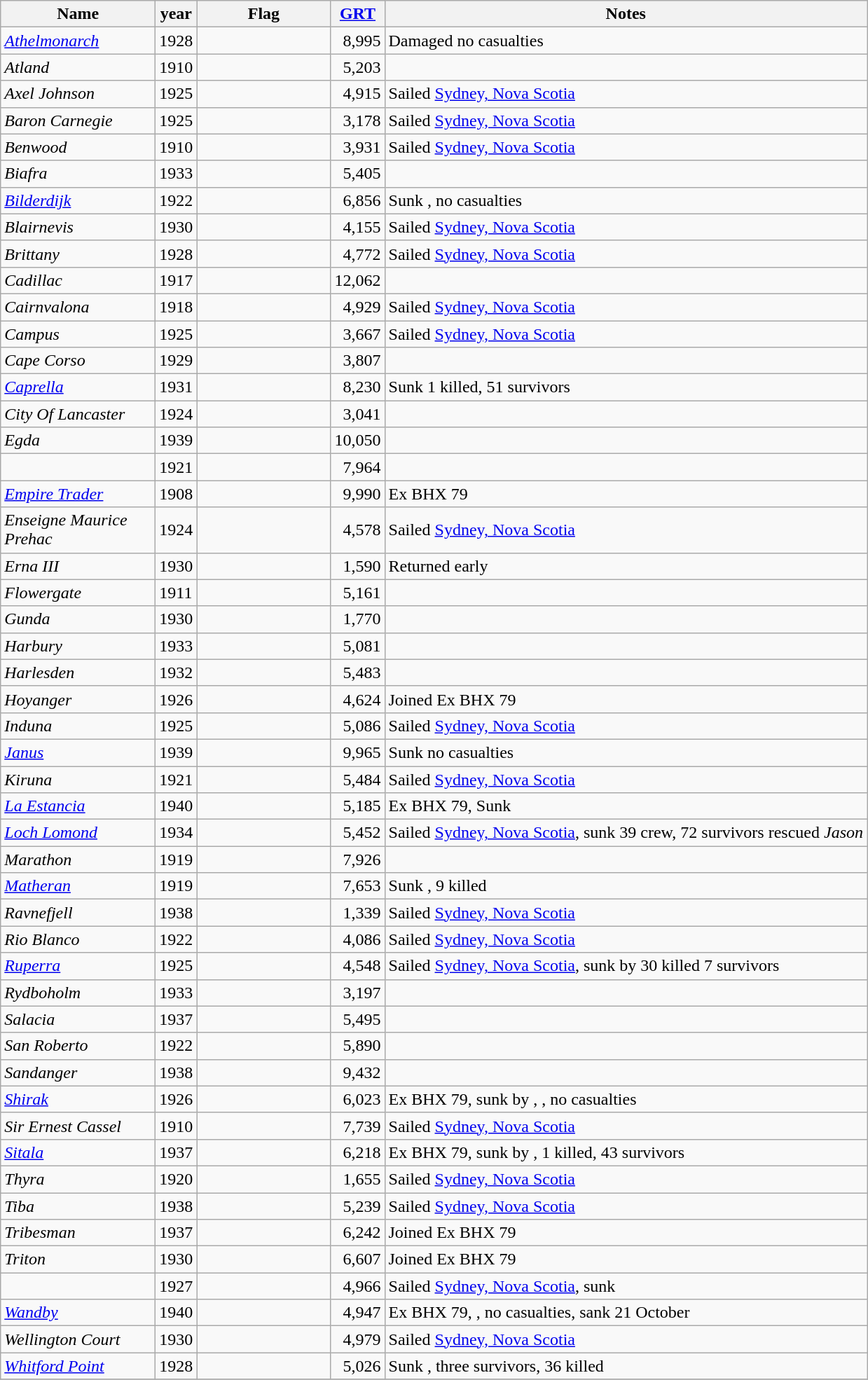<table class="wikitable sortable">
<tr>
<th scope="col" width="140px">Name</th>
<th scope="col" width="15px">year</th>
<th scope="col" width="120px">Flag</th>
<th scope="col" width="25px"><a href='#'>GRT</a></th>
<th>Notes</th>
</tr>
<tr>
<td align="left"><em><a href='#'>Athelmonarch</a></em></td>
<td align="left">1928</td>
<td align="left"></td>
<td align="right">8,995</td>
<td align="left">Damaged  no casualties</td>
</tr>
<tr>
<td align="left"><em>Atland</em></td>
<td align="left">1910</td>
<td align="left"></td>
<td align="right">5,203</td>
<td align="left"></td>
</tr>
<tr>
<td align="left"><em>Axel Johnson</em></td>
<td align="left">1925</td>
<td align="left"></td>
<td align="right">4,915</td>
<td align="left">Sailed <a href='#'>Sydney, Nova Scotia</a></td>
</tr>
<tr>
<td align="left"><em>Baron Carnegie</em></td>
<td align="left">1925</td>
<td align="left"></td>
<td align="right">3,178</td>
<td align="left">Sailed <a href='#'>Sydney, Nova Scotia</a></td>
</tr>
<tr>
<td align="left"><em>Benwood</em></td>
<td align="left">1910</td>
<td align="left"></td>
<td align="right">3,931</td>
<td align="left">Sailed <a href='#'>Sydney, Nova Scotia</a></td>
</tr>
<tr>
<td align="left"><em>Biafra</em></td>
<td align="left">1933</td>
<td align="left"></td>
<td align="right">5,405</td>
<td align="left"></td>
</tr>
<tr>
<td align="left"><em><a href='#'>Bilderdijk</a></em></td>
<td align="left">1922</td>
<td align="left"></td>
<td align="right">6,856</td>
<td align="left">Sunk , no casualties</td>
</tr>
<tr>
<td align="left"><em>Blairnevis</em></td>
<td align="left">1930</td>
<td align="left"></td>
<td align="right">4,155</td>
<td align="left">Sailed <a href='#'>Sydney, Nova Scotia</a></td>
</tr>
<tr>
<td align="left"><em>Brittany</em></td>
<td align="left">1928</td>
<td align="left"></td>
<td align="right">4,772</td>
<td align="left">Sailed <a href='#'>Sydney, Nova Scotia</a></td>
</tr>
<tr>
<td align="left"><em>Cadillac</em></td>
<td align="left">1917</td>
<td align="left"></td>
<td align="right">12,062</td>
<td align="left"></td>
</tr>
<tr>
<td align="left"><em>Cairnvalona</em></td>
<td align="left">1918</td>
<td align="left"></td>
<td align="right">4,929</td>
<td align="left">Sailed <a href='#'>Sydney, Nova Scotia</a></td>
</tr>
<tr>
<td align="left"><em>Campus</em></td>
<td align="left">1925</td>
<td align="left"></td>
<td align="right">3,667</td>
<td align="left">Sailed <a href='#'>Sydney, Nova Scotia</a></td>
</tr>
<tr>
<td align="left"><em>Cape Corso</em></td>
<td align="left">1929</td>
<td align="left"></td>
<td align="right">3,807</td>
<td align="left"></td>
</tr>
<tr>
<td align="left"><em><a href='#'>Caprella</a></em></td>
<td align="left">1931</td>
<td align="left"></td>
<td align="right">8,230</td>
<td align="left">Sunk   1 killed, 51 survivors</td>
</tr>
<tr>
<td align="left"><em>City Of Lancaster</em></td>
<td align="left">1924</td>
<td align="left"></td>
<td align="right">3,041</td>
<td align="left"></td>
</tr>
<tr>
<td align="left"><em>Egda</em></td>
<td align="left">1939</td>
<td align="left"></td>
<td align="right">10,050</td>
<td align="left"></td>
</tr>
<tr>
<td align="left"></td>
<td align="left">1921</td>
<td align="left"></td>
<td align="right">7,964</td>
<td align="left"></td>
</tr>
<tr>
<td align="left"><em><a href='#'>Empire Trader</a></em></td>
<td align="left">1908</td>
<td align="left"></td>
<td align="right">9,990</td>
<td align="left">Ex BHX 79</td>
</tr>
<tr>
<td align="left"><em>Enseigne Maurice Prehac</em></td>
<td align="left">1924</td>
<td align="left"></td>
<td align="right">4,578</td>
<td align="left">Sailed <a href='#'>Sydney, Nova Scotia</a></td>
</tr>
<tr>
<td align="left"><em>Erna III</em></td>
<td align="left">1930</td>
<td align="left"></td>
<td align="right">1,590</td>
<td align="left">Returned early</td>
</tr>
<tr>
<td align="left"><em>Flowergate</em></td>
<td align="left">1911</td>
<td align="left"></td>
<td align="right">5,161</td>
<td align="left"></td>
</tr>
<tr>
<td align="left"><em>Gunda</em></td>
<td align="left">1930</td>
<td align="left"></td>
<td align="right">1,770</td>
<td align="left"></td>
</tr>
<tr>
<td align="left"><em>Harbury</em></td>
<td align="left">1933</td>
<td align="left"></td>
<td align="right">5,081</td>
<td align="left"></td>
</tr>
<tr>
<td align="left"><em>Harlesden</em></td>
<td align="left">1932</td>
<td align="left"></td>
<td align="right">5,483</td>
<td align="left"></td>
</tr>
<tr>
<td align="left"><em>Hoyanger</em></td>
<td align="left">1926</td>
<td align="left"></td>
<td align="right">4,624</td>
<td align="left">Joined Ex BHX 79</td>
</tr>
<tr>
<td align="left"><em>Induna</em></td>
<td align="left">1925</td>
<td align="left"></td>
<td align="right">5,086</td>
<td align="left">Sailed <a href='#'>Sydney, Nova Scotia</a></td>
</tr>
<tr>
<td align="left"><em><a href='#'>Janus</a></em></td>
<td align="left">1939</td>
<td align="left"></td>
<td align="right">9,965</td>
<td align="left">Sunk  no casualties</td>
</tr>
<tr>
<td align="left"><em>Kiruna</em></td>
<td align="left">1921</td>
<td align="left"></td>
<td align="right">5,484</td>
<td align="left">Sailed <a href='#'>Sydney, Nova Scotia</a></td>
</tr>
<tr>
<td align="left"><em><a href='#'>La Estancia</a></em></td>
<td align="left">1940</td>
<td align="left"></td>
<td align="right">5,185</td>
<td align="left">Ex BHX 79, Sunk </td>
</tr>
<tr>
<td align="left"><em><a href='#'>Loch Lomond</a></em></td>
<td align="left">1934</td>
<td align="left"></td>
<td align="right">5,452</td>
<td align="left">Sailed <a href='#'>Sydney, Nova Scotia</a>, sunk   39 crew, 72 survivors rescued <em>Jason</em></td>
</tr>
<tr>
<td align="left"><em>Marathon</em></td>
<td align="left">1919</td>
<td align="left"></td>
<td align="right">7,926</td>
<td align="left"></td>
</tr>
<tr>
<td align="left"><em><a href='#'>Matheran</a></em></td>
<td align="left">1919</td>
<td align="left"></td>
<td align="right">7,653</td>
<td align="left">Sunk , 9 killed</td>
</tr>
<tr>
<td align="left"><em>Ravnefjell</em></td>
<td align="left">1938</td>
<td align="left"></td>
<td align="right">1,339</td>
<td align="left">Sailed <a href='#'>Sydney, Nova Scotia</a></td>
</tr>
<tr>
<td align="left"><em>Rio Blanco</em></td>
<td align="left">1922</td>
<td align="left"></td>
<td align="right">4,086</td>
<td align="left">Sailed <a href='#'>Sydney, Nova Scotia</a></td>
</tr>
<tr>
<td align="left"><em><a href='#'>Ruperra</a></em></td>
<td align="left">1925</td>
<td align="left"></td>
<td align="right">4,548</td>
<td align="left">Sailed <a href='#'>Sydney, Nova Scotia</a>, sunk by  30 killed 7 survivors</td>
</tr>
<tr>
<td align="left"><em>Rydboholm</em></td>
<td align="left">1933</td>
<td align="left"></td>
<td align="right">3,197</td>
<td align="left"></td>
</tr>
<tr>
<td align="left"><em>Salacia</em></td>
<td align="left">1937</td>
<td align="left"></td>
<td align="right">5,495</td>
<td align="left"></td>
</tr>
<tr>
<td align="left"><em>San Roberto</em></td>
<td align="left">1922</td>
<td align="left"></td>
<td align="right">5,890</td>
<td align="left"></td>
</tr>
<tr>
<td align="left"><em>Sandanger</em></td>
<td align="left">1938</td>
<td align="left"></td>
<td align="right">9,432</td>
<td align="left"></td>
</tr>
<tr>
<td align="left"><em><a href='#'>Shirak</a></em></td>
<td align="left">1926</td>
<td align="left"></td>
<td align="right">6,023</td>
<td align="left">Ex BHX 79, sunk by , , no casualties</td>
</tr>
<tr>
<td align="left"><em>Sir Ernest Cassel</em></td>
<td align="left">1910</td>
<td align="left"></td>
<td align="right">7,739</td>
<td align="left">Sailed <a href='#'>Sydney, Nova Scotia</a></td>
</tr>
<tr>
<td align="left"><em><a href='#'>Sitala</a></em></td>
<td align="left">1937</td>
<td align="left"></td>
<td align="right">6,218</td>
<td align="left">Ex BHX 79, sunk by , 1 killed, 43 survivors</td>
</tr>
<tr>
<td align="left"><em>Thyra</em></td>
<td align="left">1920</td>
<td align="left"></td>
<td align="right">1,655</td>
<td align="left">Sailed <a href='#'>Sydney, Nova Scotia</a></td>
</tr>
<tr>
<td align="left"><em>Tiba</em></td>
<td align="left">1938</td>
<td align="left"></td>
<td align="right">5,239</td>
<td align="left">Sailed <a href='#'>Sydney, Nova Scotia</a></td>
</tr>
<tr>
<td align="left"><em>Tribesman</em></td>
<td align="left">1937</td>
<td align="left"></td>
<td align="right">6,242</td>
<td align="left">Joined Ex BHX 79</td>
</tr>
<tr>
<td align="left"><em>Triton</em></td>
<td align="left">1930</td>
<td align="left"></td>
<td align="right">6,607</td>
<td align="left">Joined Ex BHX 79</td>
</tr>
<tr>
<td align="left"></td>
<td align="left">1927</td>
<td align="left"></td>
<td align="right">4,966</td>
<td align="left">Sailed <a href='#'>Sydney, Nova Scotia</a>, sunk </td>
</tr>
<tr>
<td align="left"><em><a href='#'>Wandby</a></em></td>
<td align="left">1940</td>
<td align="left"></td>
<td align="right">4,947</td>
<td align="left">Ex BHX 79, , no casualties, sank 21 October</td>
</tr>
<tr>
<td align="left"><em>Wellington Court</em></td>
<td align="left">1930</td>
<td align="left"></td>
<td align="right">4,979</td>
<td align="left">Sailed <a href='#'>Sydney, Nova Scotia</a></td>
</tr>
<tr>
<td align="left"><em><a href='#'>Whitford Point</a></em></td>
<td align="left">1928</td>
<td align="left"></td>
<td align="right">5,026</td>
<td align="left">Sunk , three survivors, 36 killed</td>
</tr>
<tr>
</tr>
</table>
